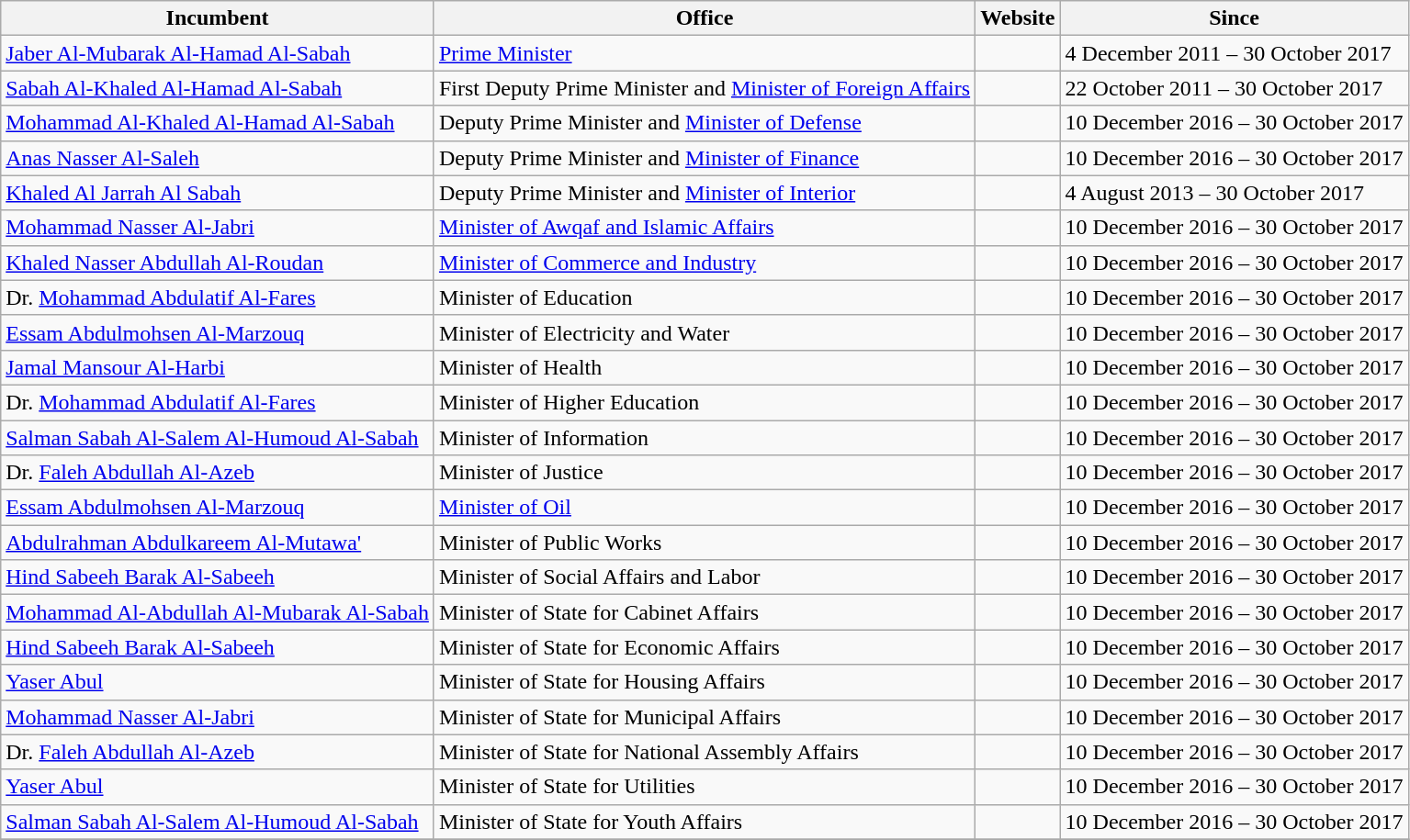<table class="wikitable">
<tr>
<th>Incumbent</th>
<th>Office</th>
<th>Website</th>
<th>Since</th>
</tr>
<tr>
<td><a href='#'>Jaber Al-Mubarak Al-Hamad Al-Sabah</a></td>
<td><a href='#'>Prime Minister</a></td>
<td></td>
<td>4 December 2011 – 30 October 2017</td>
</tr>
<tr>
<td><a href='#'>Sabah Al-Khaled Al-Hamad Al-Sabah</a></td>
<td>First Deputy Prime Minister and <a href='#'>Minister of Foreign Affairs</a></td>
<td></td>
<td>22 October 2011 – 30 October 2017</td>
</tr>
<tr>
<td><a href='#'>Mohammad Al-Khaled Al-Hamad Al-Sabah</a></td>
<td>Deputy Prime Minister and <a href='#'>Minister of Defense</a></td>
<td></td>
<td>10 December 2016 – 30 October 2017</td>
</tr>
<tr>
<td><a href='#'>Anas Nasser Al-Saleh</a></td>
<td>Deputy Prime Minister and <a href='#'>Minister of Finance</a></td>
<td></td>
<td>10 December 2016 – 30 October 2017</td>
</tr>
<tr>
<td><a href='#'>Khaled Al Jarrah Al Sabah</a></td>
<td>Deputy Prime Minister and <a href='#'>Minister of Interior</a></td>
<td></td>
<td>4 August 2013 – 30 October 2017</td>
</tr>
<tr>
<td><a href='#'>Mohammad Nasser Al-Jabri</a></td>
<td><a href='#'>Minister of Awqaf and Islamic Affairs</a></td>
<td></td>
<td>10 December 2016 – 30 October 2017</td>
</tr>
<tr>
<td><a href='#'>Khaled Nasser Abdullah Al-Roudan</a></td>
<td><a href='#'>Minister of Commerce and Industry</a></td>
<td></td>
<td>10 December 2016 – 30 October 2017</td>
</tr>
<tr>
<td>Dr. <a href='#'>Mohammad Abdulatif Al-Fares</a></td>
<td>Minister of Education</td>
<td></td>
<td>10 December 2016 – 30 October 2017</td>
</tr>
<tr>
<td><a href='#'>Essam Abdulmohsen Al-Marzouq</a></td>
<td>Minister of Electricity and Water</td>
<td></td>
<td>10 December 2016 – 30 October 2017</td>
</tr>
<tr>
<td><a href='#'>Jamal Mansour Al-Harbi</a></td>
<td>Minister of Health</td>
<td></td>
<td>10 December 2016 – 30 October 2017</td>
</tr>
<tr>
<td>Dr. <a href='#'>Mohammad Abdulatif Al-Fares</a></td>
<td>Minister of Higher Education</td>
<td></td>
<td>10 December 2016 – 30 October 2017</td>
</tr>
<tr>
<td><a href='#'>Salman Sabah Al-Salem Al-Humoud Al-Sabah</a></td>
<td>Minister of Information</td>
<td></td>
<td>10 December 2016 – 30 October 2017</td>
</tr>
<tr>
<td>Dr. <a href='#'>Faleh Abdullah Al-Azeb</a></td>
<td>Minister of Justice</td>
<td></td>
<td>10 December 2016 – 30 October 2017</td>
</tr>
<tr>
<td><a href='#'>Essam Abdulmohsen Al-Marzouq</a></td>
<td><a href='#'>Minister of Oil</a></td>
<td></td>
<td>10 December 2016 – 30 October 2017</td>
</tr>
<tr>
<td><a href='#'>Abdulrahman Abdulkareem Al-Mutawa'</a></td>
<td>Minister of Public Works</td>
<td></td>
<td>10 December 2016 – 30 October 2017</td>
</tr>
<tr>
<td><a href='#'>Hind Sabeeh Barak Al-Sabeeh</a></td>
<td>Minister of Social Affairs and Labor</td>
<td></td>
<td>10 December 2016 – 30 October 2017</td>
</tr>
<tr>
<td><a href='#'>Mohammad Al-Abdullah Al-Mubarak Al-Sabah</a></td>
<td>Minister of State for Cabinet Affairs</td>
<td></td>
<td>10 December 2016 – 30 October 2017</td>
</tr>
<tr>
<td><a href='#'>Hind Sabeeh Barak Al-Sabeeh</a></td>
<td>Minister of State for Economic Affairs</td>
<td></td>
<td>10 December 2016 – 30 October 2017</td>
</tr>
<tr>
<td><a href='#'>Yaser Abul</a></td>
<td>Minister of State for Housing Affairs</td>
<td></td>
<td>10 December 2016 – 30 October 2017</td>
</tr>
<tr>
<td><a href='#'>Mohammad Nasser Al-Jabri</a></td>
<td>Minister of State for Municipal Affairs</td>
<td></td>
<td>10 December 2016 – 30 October 2017</td>
</tr>
<tr>
<td>Dr. <a href='#'>Faleh Abdullah Al-Azeb</a></td>
<td>Minister of State for National Assembly Affairs</td>
<td></td>
<td>10 December 2016 – 30 October 2017</td>
</tr>
<tr>
<td><a href='#'>Yaser Abul</a></td>
<td>Minister of State for Utilities</td>
<td></td>
<td>10 December 2016 – 30 October 2017</td>
</tr>
<tr>
<td><a href='#'>Salman Sabah Al-Salem Al-Humoud Al-Sabah</a></td>
<td>Minister of State for Youth Affairs</td>
<td></td>
<td>10 December 2016 – 30 October 2017</td>
</tr>
<tr>
</tr>
</table>
